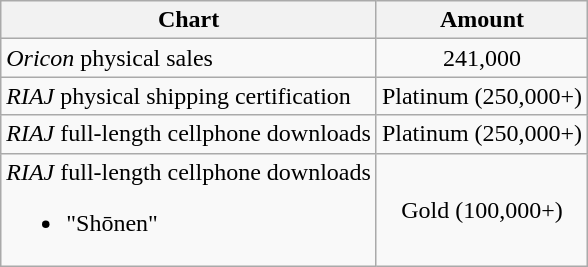<table class="wikitable">
<tr>
<th>Chart</th>
<th>Amount</th>
</tr>
<tr>
<td><em>Oricon</em> physical sales</td>
<td align="center">241,000</td>
</tr>
<tr>
<td><em>RIAJ</em> physical shipping certification</td>
<td align="center">Platinum (250,000+)</td>
</tr>
<tr>
<td><em>RIAJ</em> full-length cellphone downloads</td>
<td align="center">Platinum (250,000+)</td>
</tr>
<tr>
<td><em>RIAJ</em> full-length cellphone downloads<br><ul><li>"Shōnen"</li></ul></td>
<td align="center">Gold (100,000+)</td>
</tr>
</table>
